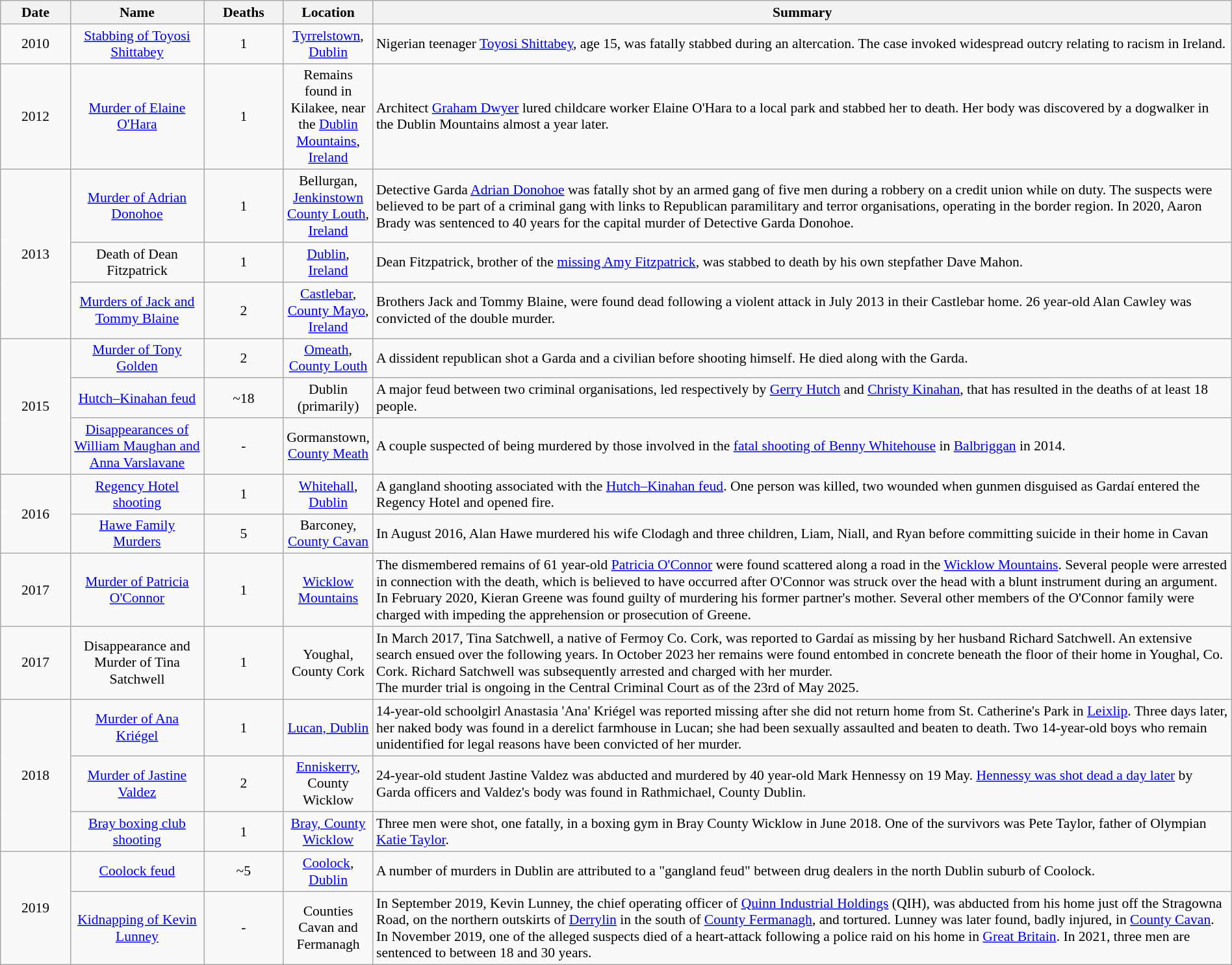<table class="sortable wikitable" width="100%" style="text-align:center; font-size:90%;">
<tr>
<th width="65px">Date</th>
<th width="130px">Name</th>
<th width="75px">Deaths</th>
<th width="85px">Location</th>
<th>Summary</th>
</tr>
<tr>
<td rowspan="1">2010</td>
<td><a href='#'>Stabbing of Toyosi Shittabey</a></td>
<td>1</td>
<td><a href='#'>Tyrrelstown</a>, <a href='#'>Dublin</a></td>
<td align=left>Nigerian teenager <a href='#'>Toyosi Shittabey</a>, age 15, was fatally stabbed during an altercation. The case invoked widespread outcry relating to racism in Ireland.</td>
</tr>
<tr>
<td rowspan="1">2012</td>
<td><a href='#'>Murder of Elaine O'Hara</a></td>
<td>1</td>
<td>Remains found in Kilakee, near the <a href='#'>Dublin Mountains</a>, <a href='#'>Ireland</a></td>
<td align=left>Architect <a href='#'>Graham Dwyer</a> lured childcare worker Elaine O'Hara to a local park and stabbed her to death. Her body was discovered by a dogwalker in the Dublin Mountains almost a year later.</td>
</tr>
<tr>
<td rowspan="3">2013</td>
<td><a href='#'>Murder of Adrian Donohoe</a></td>
<td>1</td>
<td>Bellurgan, <a href='#'>Jenkinstown</a> <a href='#'>County Louth</a>, <a href='#'>Ireland</a></td>
<td align=left>Detective Garda <a href='#'>Adrian Donohoe</a> was fatally shot by an armed gang of five men during a robbery on a credit union while on duty. The suspects were believed to be part of a criminal gang with links to Republican paramilitary and terror organisations, operating in the border region. In 2020, Aaron Brady was sentenced to 40 years for the capital murder of Detective Garda Donohoe.</td>
</tr>
<tr>
<td>Death of Dean Fitzpatrick</td>
<td>1</td>
<td><a href='#'>Dublin</a>, <a href='#'>Ireland</a></td>
<td align=left>Dean Fitzpatrick, brother of the <a href='#'>missing Amy Fitzpatrick</a>, was stabbed to death by his own stepfather Dave Mahon.</td>
</tr>
<tr>
<td><a href='#'>Murders of Jack and Tommy Blaine</a></td>
<td>2</td>
<td><a href='#'>Castlebar</a>, <a href='#'>County Mayo</a>, <a href='#'>Ireland</a></td>
<td align=left>Brothers Jack and Tommy Blaine, were found dead following a violent attack in July 2013 in their Castlebar home. 26 year-old Alan Cawley was convicted of the double murder.</td>
</tr>
<tr>
<td rowspan="3">2015</td>
<td><a href='#'>Murder of Tony Golden</a></td>
<td>2</td>
<td><a href='#'>Omeath</a>, <a href='#'>County Louth</a></td>
<td align=left>A dissident republican shot a Garda and a civilian before shooting himself. He died along with the Garda.</td>
</tr>
<tr>
<td><a href='#'>Hutch–Kinahan feud</a></td>
<td>~18</td>
<td>Dublin (primarily)</td>
<td align=left>A major feud between two criminal organisations, led respectively by <a href='#'>Gerry Hutch</a> and <a href='#'>Christy Kinahan</a>, that has resulted in the deaths of at least 18 people.</td>
</tr>
<tr>
<td><a href='#'>Disappearances of William Maughan and Anna Varslavane</a></td>
<td>-</td>
<td>Gormanstown, <a href='#'>County Meath</a></td>
<td align=left>A couple suspected of being murdered by those involved in the <a href='#'>fatal shooting of Benny Whitehouse</a> in <a href='#'>Balbriggan</a> in 2014.</td>
</tr>
<tr>
<td rowspan="2">2016</td>
<td><a href='#'>Regency Hotel shooting</a></td>
<td>1</td>
<td><a href='#'>Whitehall</a>, <a href='#'>Dublin</a></td>
<td align=left>A gangland shooting associated with the <a href='#'>Hutch–Kinahan feud</a>. One person was killed, two wounded when gunmen disguised as Gardaí entered the Regency Hotel and opened fire.</td>
</tr>
<tr>
<td><a href='#'>Hawe Family Murders</a></td>
<td>5</td>
<td>Barconey, <a href='#'>County Cavan</a></td>
<td align=left>In August 2016, Alan Hawe murdered his wife Clodagh and three children, Liam, Niall, and Ryan before committing suicide in their home in Cavan</td>
</tr>
<tr>
<td rowspan="1">2017</td>
<td><a href='#'>Murder of Patricia O'Connor</a></td>
<td>1</td>
<td><a href='#'>Wicklow Mountains</a></td>
<td align=left>The dismembered remains of 61 year-old <a href='#'>Patricia O'Connor</a> were found scattered along a road in the <a href='#'>Wicklow Mountains</a>. Several people were arrested in connection with the death, which is believed to have occurred after O'Connor was struck over the head with a blunt instrument during an argument. In February 2020, Kieran Greene was found guilty of murdering his former partner's mother. Several other members of the O'Connor family were charged with impeding the apprehension or prosecution of Greene.</td>
</tr>
<tr>
<td>2017</td>
<td>Disappearance and Murder of Tina Satchwell</td>
<td>1</td>
<td>Youghal, County Cork</td>
<td align="left">In March 2017, Tina Satchwell, a native of Fermoy Co. Cork, was reported to Gardaí as missing by her husband Richard Satchwell. An extensive search ensued over the following years. In October 2023 her remains were found entombed in concrete beneath the floor of their home in Youghal, Co. Cork. Richard Satchwell was subsequently arrested and charged with her murder.<br>The murder trial is ongoing in the Central Criminal Court as of the 23rd of May 2025.</td>
</tr>
<tr>
<td rowspan="3">2018</td>
<td><a href='#'>Murder of Ana Kriégel</a></td>
<td>1</td>
<td><a href='#'>Lucan, Dublin</a></td>
<td align=left>14-year-old schoolgirl Anastasia 'Ana'  Kriégel was reported missing after she did not return home from St. Catherine's Park in <a href='#'>Leixlip</a>. Three days later, her naked body was found in a derelict farmhouse in Lucan; she had been sexually assaulted and beaten to death. Two 14-year-old boys who remain unidentified for legal reasons have been convicted of her murder.</td>
</tr>
<tr>
<td><a href='#'>Murder of Jastine Valdez</a></td>
<td>2</td>
<td><a href='#'>Enniskerry</a>, County Wicklow</td>
<td align=left>24-year-old student Jastine Valdez was abducted and murdered by 40 year-old Mark Hennessy on 19 May. <a href='#'>Hennessy was shot dead a day later</a> by Garda officers and Valdez's body was found in Rathmichael, County Dublin.</td>
</tr>
<tr>
<td><a href='#'>Bray boxing club shooting</a></td>
<td>1</td>
<td><a href='#'>Bray, County Wicklow</a></td>
<td align=left>Three men were shot, one fatally, in a boxing gym in Bray County Wicklow in June 2018. One of the survivors was Pete Taylor, father of Olympian <a href='#'>Katie Taylor</a>.</td>
</tr>
<tr>
<td rowspan="2">2019</td>
<td><a href='#'>Coolock feud</a></td>
<td>~5</td>
<td><a href='#'>Coolock</a>, <a href='#'>Dublin</a></td>
<td align=left>A number of murders in Dublin are attributed to a "gangland feud" between drug dealers in the north Dublin suburb of Coolock.</td>
</tr>
<tr>
<td><a href='#'>Kidnapping of Kevin Lunney</a></td>
<td>-</td>
<td>Counties Cavan and Fermanagh</td>
<td align=left>In September 2019, Kevin Lunney, the chief operating officer of <a href='#'>Quinn Industrial Holdings</a> (QIH), was abducted from his home just off the Stragowna Road, on the northern outskirts of <a href='#'>Derrylin</a> in the south of <a href='#'>County Fermanagh</a>, and tortured. Lunney was later found, badly injured, in <a href='#'>County Cavan</a>. In November 2019, one of the alleged suspects died of a heart-attack following a police raid on his home in <a href='#'>Great Britain</a>. In 2021, three men are sentenced to between 18 and 30 years.</td>
</tr>
</table>
